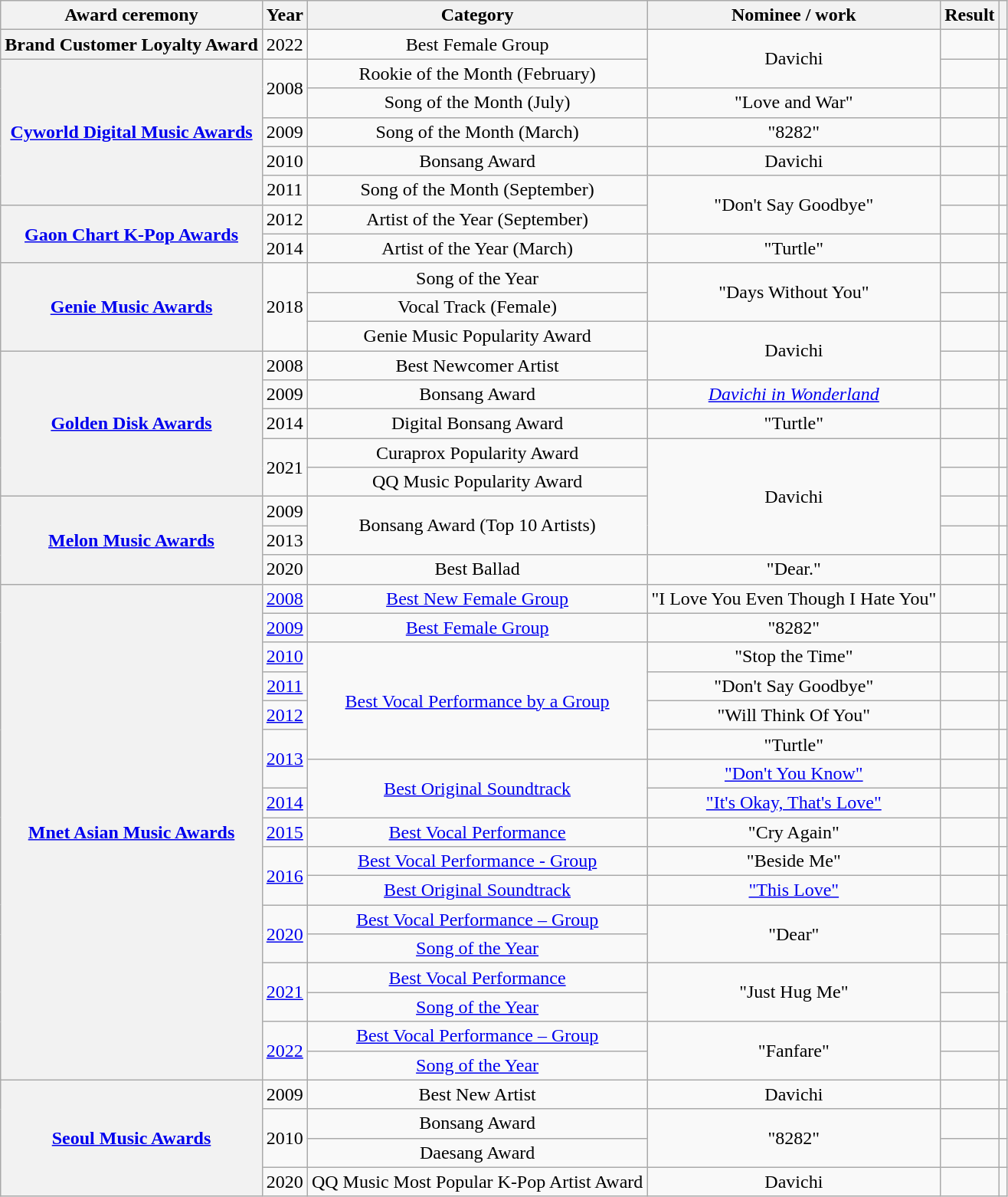<table class="wikitable plainrowheaders sortable" style="text-align:center">
<tr>
<th scope="col">Award ceremony</th>
<th scope="col">Year</th>
<th scope="col">Category</th>
<th scope="col">Nominee / work</th>
<th scope="col">Result</th>
<th scope="col" class="unsortable"></th>
</tr>
<tr>
<th scope="row">Brand Customer Loyalty Award</th>
<td>2022</td>
<td>Best Female Group</td>
<td rowspan="2">Davichi</td>
<td></td>
<td></td>
</tr>
<tr>
<th scope="row" rowspan="5"><a href='#'>Cyworld Digital Music Awards</a></th>
<td rowspan="2">2008</td>
<td>Rookie of the Month (February)</td>
<td></td>
<td></td>
</tr>
<tr>
<td>Song of the Month (July)</td>
<td>"Love and War"</td>
<td></td>
<td></td>
</tr>
<tr>
<td>2009</td>
<td>Song of the Month (March)</td>
<td>"8282"</td>
<td></td>
<td></td>
</tr>
<tr>
<td>2010</td>
<td>Bonsang Award</td>
<td>Davichi</td>
<td></td>
<td></td>
</tr>
<tr>
<td>2011</td>
<td>Song of the Month (September)</td>
<td rowspan="2">"Don't Say Goodbye"</td>
<td></td>
<td></td>
</tr>
<tr>
<th scope="row" rowspan="2"><a href='#'>Gaon Chart K-Pop Awards</a></th>
<td>2012</td>
<td>Artist of the Year (September)</td>
<td></td>
<td></td>
</tr>
<tr>
<td>2014</td>
<td>Artist of the Year (March)</td>
<td>"Turtle"</td>
<td></td>
<td></td>
</tr>
<tr>
<th scope="row" rowspan="3"><a href='#'>Genie Music Awards</a></th>
<td rowspan="3">2018</td>
<td>Song of the Year</td>
<td rowspan="2">"Days Without You"</td>
<td></td>
<td></td>
</tr>
<tr>
<td>Vocal Track (Female)</td>
<td></td>
<td></td>
</tr>
<tr>
<td>Genie Music Popularity Award</td>
<td rowspan="2">Davichi</td>
<td></td>
<td></td>
</tr>
<tr>
<th scope="row" rowspan="5"><a href='#'>Golden Disk Awards</a></th>
<td>2008</td>
<td>Best Newcomer Artist</td>
<td></td>
<td></td>
</tr>
<tr>
<td>2009</td>
<td>Bonsang Award</td>
<td><em><a href='#'>Davichi in Wonderland</a></em></td>
<td></td>
<td></td>
</tr>
<tr>
<td>2014</td>
<td>Digital Bonsang Award</td>
<td>"Turtle"</td>
<td></td>
<td></td>
</tr>
<tr>
<td rowspan="2">2021</td>
<td>Curaprox Popularity Award</td>
<td rowspan="4">Davichi</td>
<td></td>
<td></td>
</tr>
<tr>
<td>QQ Music Popularity Award</td>
<td></td>
<td></td>
</tr>
<tr>
<th scope="row" rowspan="3"><a href='#'>Melon Music Awards</a></th>
<td>2009</td>
<td rowspan="2">Bonsang Award (Top 10 Artists)</td>
<td></td>
<td></td>
</tr>
<tr>
<td>2013</td>
<td></td>
<td></td>
</tr>
<tr>
<td>2020</td>
<td>Best Ballad</td>
<td>"Dear."</td>
<td></td>
<td></td>
</tr>
<tr>
<th scope="row" rowspan="17"><a href='#'>Mnet Asian Music Awards</a></th>
<td><a href='#'>2008</a></td>
<td><a href='#'>Best New Female Group</a></td>
<td>"I Love You Even Though I Hate You"</td>
<td></td>
<td></td>
</tr>
<tr>
<td><a href='#'>2009</a></td>
<td><a href='#'>Best Female Group</a></td>
<td>"8282"</td>
<td></td>
<td></td>
</tr>
<tr>
<td><a href='#'>2010</a></td>
<td rowspan="4""><a href='#'>Best Vocal Performance by a Group</a></td>
<td>"Stop the Time"</td>
<td></td>
<td></td>
</tr>
<tr>
<td><a href='#'>2011</a></td>
<td>"Don't Say Goodbye"</td>
<td></td>
<td></td>
</tr>
<tr>
<td><a href='#'>2012</a></td>
<td>"Will Think Of You"</td>
<td></td>
<td></td>
</tr>
<tr>
<td rowspan="2"><a href='#'>2013</a></td>
<td>"Turtle"</td>
<td></td>
<td></td>
</tr>
<tr>
<td rowspan="2"><a href='#'>Best Original Soundtrack</a></td>
<td><a href='#'>"Don't You Know"</a></td>
<td></td>
<td></td>
</tr>
<tr>
<td><a href='#'>2014</a></td>
<td><a href='#'>"It's Okay, That's Love"</a></td>
<td></td>
<td></td>
</tr>
<tr>
<td><a href='#'>2015</a></td>
<td><a href='#'>Best Vocal Performance</a></td>
<td>"Cry Again"</td>
<td></td>
<td></td>
</tr>
<tr>
<td rowspan="2"><a href='#'>2016</a></td>
<td><a href='#'>Best Vocal Performance - Group</a></td>
<td>"Beside Me"</td>
<td></td>
<td></td>
</tr>
<tr>
<td><a href='#'>Best Original Soundtrack</a></td>
<td><a href='#'>"This Love"</a></td>
<td></td>
<td></td>
</tr>
<tr>
<td rowspan="2"><a href='#'>2020</a></td>
<td><a href='#'>Best Vocal Performance – Group</a></td>
<td rowspan="2">"Dear"</td>
<td></td>
<td rowspan="2"></td>
</tr>
<tr>
<td><a href='#'>Song of the Year</a></td>
<td></td>
</tr>
<tr>
<td rowspan="2"><a href='#'>2021</a></td>
<td><a href='#'>Best Vocal Performance</a></td>
<td rowspan="2">"Just Hug Me"</td>
<td></td>
<td rowspan="2"></td>
</tr>
<tr>
<td><a href='#'>Song of the Year</a></td>
<td></td>
</tr>
<tr>
<td rowspan="2"><a href='#'>2022</a></td>
<td><a href='#'>Best Vocal Performance – Group</a></td>
<td rowspan="2">"Fanfare"</td>
<td></td>
<td rowspan="2"></td>
</tr>
<tr>
<td><a href='#'>Song of the Year</a></td>
<td></td>
</tr>
<tr>
<th scope="row" rowspan="4"><a href='#'>Seoul Music Awards</a></th>
<td>2009</td>
<td>Best New Artist</td>
<td>Davichi</td>
<td></td>
<td></td>
</tr>
<tr>
<td rowspan="2">2010</td>
<td>Bonsang Award</td>
<td rowspan="2">"8282"</td>
<td></td>
<td></td>
</tr>
<tr>
<td>Daesang Award</td>
<td></td>
<td></td>
</tr>
<tr>
<td>2020</td>
<td>QQ Music Most Popular K-Pop Artist Award</td>
<td>Davichi</td>
<td></td>
<td></td>
</tr>
</table>
